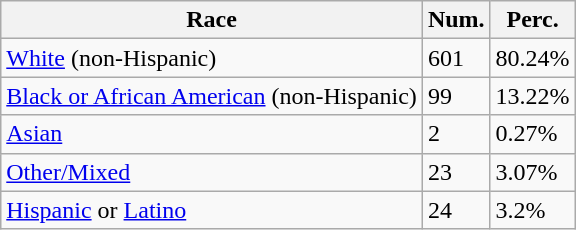<table class="wikitable">
<tr>
<th>Race</th>
<th>Num.</th>
<th>Perc.</th>
</tr>
<tr>
<td><a href='#'>White</a> (non-Hispanic)</td>
<td>601</td>
<td>80.24%</td>
</tr>
<tr>
<td><a href='#'>Black or African American</a> (non-Hispanic)</td>
<td>99</td>
<td>13.22%</td>
</tr>
<tr>
<td><a href='#'>Asian</a></td>
<td>2</td>
<td>0.27%</td>
</tr>
<tr>
<td><a href='#'>Other/Mixed</a></td>
<td>23</td>
<td>3.07%</td>
</tr>
<tr>
<td><a href='#'>Hispanic</a> or <a href='#'>Latino</a></td>
<td>24</td>
<td>3.2%</td>
</tr>
</table>
